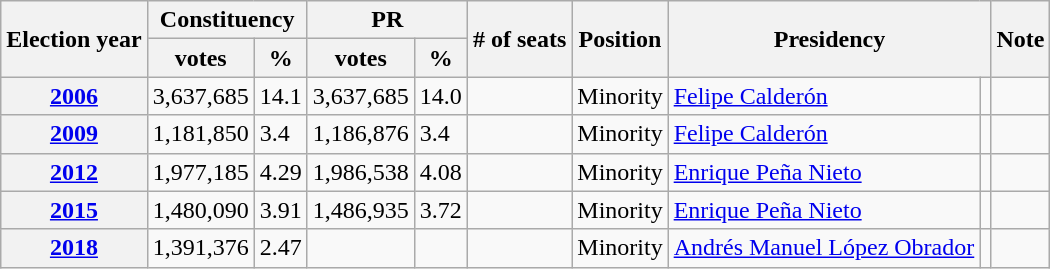<table class="wikitable">
<tr>
<th rowspan="2">Election year</th>
<th colspan="2">Constituency</th>
<th colspan="2">PR</th>
<th rowspan="2"># of seats</th>
<th rowspan="2">Position</th>
<th colspan="2" rowspan="2">Presidency</th>
<th rowspan="2">Note</th>
</tr>
<tr>
<th>votes</th>
<th>%</th>
<th>votes</th>
<th>%</th>
</tr>
<tr>
<th><a href='#'>2006</a></th>
<td>3,637,685</td>
<td>14.1</td>
<td>3,637,685</td>
<td>14.0</td>
<td></td>
<td>Minority</td>
<td><a href='#'>Felipe Calderón</a></td>
<td></td>
<td></td>
</tr>
<tr>
<th><a href='#'>2009</a></th>
<td>1,181,850</td>
<td>3.4</td>
<td>1,186,876</td>
<td>3.4</td>
<td></td>
<td>Minority</td>
<td><a href='#'>Felipe Calderón</a></td>
<td></td>
<td></td>
</tr>
<tr>
<th><a href='#'>2012</a></th>
<td>1,977,185</td>
<td>4.29</td>
<td>1,986,538</td>
<td>4.08</td>
<td></td>
<td>Minority</td>
<td><a href='#'>Enrique Peña Nieto</a></td>
<td></td>
<td></td>
</tr>
<tr>
<th><a href='#'>2015</a></th>
<td>1,480,090</td>
<td>3.91</td>
<td>1,486,935</td>
<td>3.72</td>
<td></td>
<td>Minority</td>
<td><a href='#'>Enrique Peña Nieto</a></td>
<td></td>
<td></td>
</tr>
<tr>
<th><a href='#'>2018</a></th>
<td>1,391,376</td>
<td>2.47</td>
<td></td>
<td></td>
<td></td>
<td>Minority</td>
<td><a href='#'>Andrés Manuel López Obrador</a></td>
<td></td>
<td></td>
</tr>
</table>
